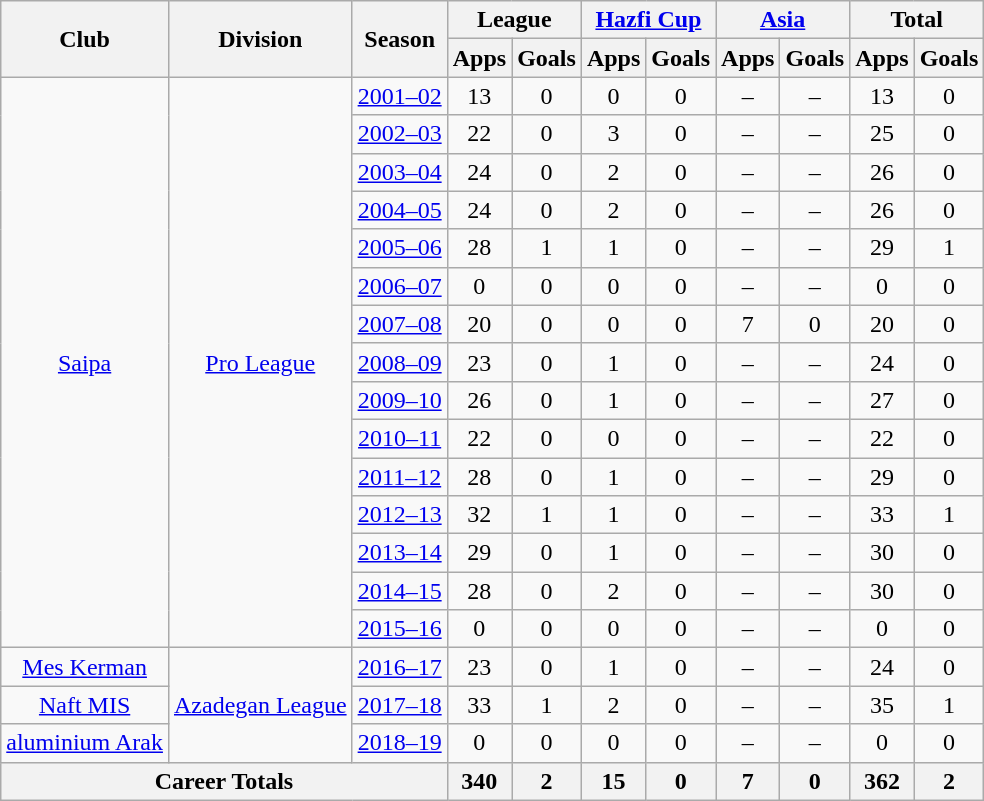<table class="wikitable" style="text-align: center;">
<tr>
<th rowspan="2">Club</th>
<th rowspan="2">Division</th>
<th rowspan="2">Season</th>
<th colspan="2">League</th>
<th colspan="2"><a href='#'>Hazfi Cup</a></th>
<th colspan="2"><a href='#'>Asia</a></th>
<th colspan="2">Total</th>
</tr>
<tr>
<th>Apps</th>
<th>Goals</th>
<th>Apps</th>
<th>Goals</th>
<th>Apps</th>
<th>Goals</th>
<th>Apps</th>
<th>Goals</th>
</tr>
<tr>
<td rowspan="15"><a href='#'>Saipa</a></td>
<td rowspan="15"><a href='#'>Pro League</a></td>
<td><a href='#'>2001–02</a></td>
<td>13</td>
<td>0</td>
<td>0</td>
<td>0</td>
<td>–</td>
<td>–</td>
<td>13</td>
<td>0</td>
</tr>
<tr>
<td><a href='#'>2002–03</a></td>
<td>22</td>
<td>0</td>
<td>3</td>
<td>0</td>
<td>–</td>
<td>–</td>
<td>25</td>
<td>0</td>
</tr>
<tr>
<td><a href='#'>2003–04</a></td>
<td>24</td>
<td>0</td>
<td>2</td>
<td>0</td>
<td>–</td>
<td>–</td>
<td>26</td>
<td>0</td>
</tr>
<tr>
<td><a href='#'>2004–05</a></td>
<td>24</td>
<td>0</td>
<td>2</td>
<td>0</td>
<td>–</td>
<td>–</td>
<td>26</td>
<td>0</td>
</tr>
<tr>
<td><a href='#'>2005–06</a></td>
<td>28</td>
<td>1</td>
<td>1</td>
<td>0</td>
<td>–</td>
<td>–</td>
<td>29</td>
<td>1</td>
</tr>
<tr>
<td><a href='#'>2006–07</a></td>
<td>0</td>
<td>0</td>
<td>0</td>
<td>0</td>
<td>–</td>
<td>–</td>
<td>0</td>
<td>0</td>
</tr>
<tr>
<td><a href='#'>2007–08</a></td>
<td>20</td>
<td>0</td>
<td>0</td>
<td>0</td>
<td>7</td>
<td>0</td>
<td>20</td>
<td>0</td>
</tr>
<tr>
<td><a href='#'>2008–09</a></td>
<td>23</td>
<td>0</td>
<td>1</td>
<td>0</td>
<td>–</td>
<td>–</td>
<td>24</td>
<td>0</td>
</tr>
<tr>
<td><a href='#'>2009–10</a></td>
<td>26</td>
<td>0</td>
<td>1</td>
<td>0</td>
<td>–</td>
<td>–</td>
<td>27</td>
<td>0</td>
</tr>
<tr>
<td><a href='#'>2010–11</a></td>
<td>22</td>
<td>0</td>
<td>0</td>
<td>0</td>
<td>–</td>
<td>–</td>
<td>22</td>
<td>0</td>
</tr>
<tr>
<td><a href='#'>2011–12</a></td>
<td>28</td>
<td>0</td>
<td>1</td>
<td>0</td>
<td>–</td>
<td>–</td>
<td>29</td>
<td>0</td>
</tr>
<tr>
<td><a href='#'>2012–13</a></td>
<td>32</td>
<td>1</td>
<td>1</td>
<td>0</td>
<td>–</td>
<td>–</td>
<td>33</td>
<td>1</td>
</tr>
<tr>
<td><a href='#'>2013–14</a></td>
<td>29</td>
<td>0</td>
<td>1</td>
<td>0</td>
<td>–</td>
<td>–</td>
<td>30</td>
<td>0</td>
</tr>
<tr>
<td><a href='#'>2014–15</a></td>
<td>28</td>
<td>0</td>
<td>2</td>
<td>0</td>
<td>–</td>
<td>–</td>
<td>30</td>
<td>0</td>
</tr>
<tr>
<td><a href='#'>2015–16</a></td>
<td>0</td>
<td>0</td>
<td>0</td>
<td>0</td>
<td>–</td>
<td>–</td>
<td>0</td>
<td>0</td>
</tr>
<tr>
<td><a href='#'>Mes Kerman</a></td>
<td rowspan="3"><a href='#'>Azadegan League</a></td>
<td><a href='#'>2016–17</a></td>
<td>23</td>
<td>0</td>
<td>1</td>
<td>0</td>
<td>–</td>
<td>–</td>
<td>24</td>
<td>0</td>
</tr>
<tr>
<td><a href='#'>Naft MIS</a></td>
<td><a href='#'>2017–18</a></td>
<td>33</td>
<td>1</td>
<td>2</td>
<td>0</td>
<td>–</td>
<td>–</td>
<td>35</td>
<td>1</td>
</tr>
<tr>
<td><a href='#'>aluminium Arak</a></td>
<td><a href='#'>2018–19</a></td>
<td>0</td>
<td>0</td>
<td>0</td>
<td>0</td>
<td>–</td>
<td>–</td>
<td>0</td>
<td>0</td>
</tr>
<tr>
<th colspan="3">Career Totals</th>
<th>340</th>
<th>2</th>
<th>15</th>
<th>0</th>
<th>7</th>
<th>0</th>
<th>362</th>
<th>2</th>
</tr>
</table>
